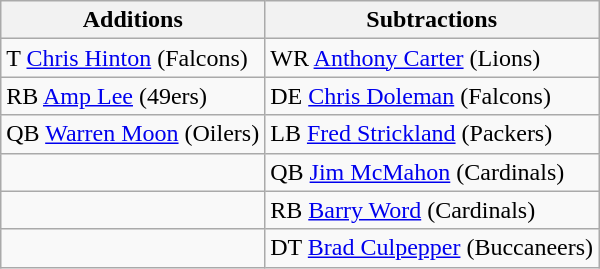<table class="wikitable">
<tr>
<th>Additions</th>
<th>Subtractions</th>
</tr>
<tr>
<td>T <a href='#'>Chris Hinton</a> (Falcons)</td>
<td>WR <a href='#'>Anthony Carter</a> (Lions)</td>
</tr>
<tr>
<td>RB <a href='#'>Amp Lee</a> (49ers)</td>
<td>DE <a href='#'>Chris Doleman</a> (Falcons)</td>
</tr>
<tr>
<td>QB <a href='#'>Warren Moon</a> (Oilers)</td>
<td>LB <a href='#'>Fred Strickland</a> (Packers)</td>
</tr>
<tr>
<td></td>
<td>QB <a href='#'>Jim McMahon</a> (Cardinals)</td>
</tr>
<tr>
<td></td>
<td>RB <a href='#'>Barry Word</a> (Cardinals)</td>
</tr>
<tr>
<td></td>
<td>DT <a href='#'>Brad Culpepper</a> (Buccaneers)</td>
</tr>
</table>
